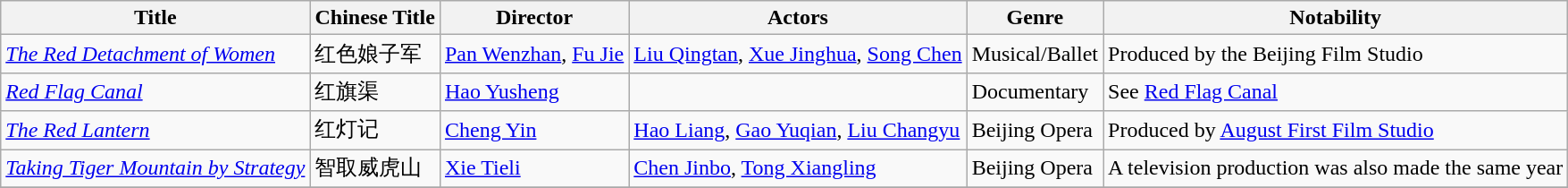<table class="wikitable">
<tr>
<th>Title</th>
<th>Chinese Title</th>
<th>Director</th>
<th>Actors</th>
<th>Genre</th>
<th>Notability</th>
</tr>
<tr>
<td><a href='#'><em>The Red Detachment of Women</em></a></td>
<td>红色娘子军</td>
<td><a href='#'>Pan Wenzhan</a>, <a href='#'>Fu Jie</a></td>
<td><a href='#'>Liu Qingtan</a>, <a href='#'>Xue Jinghua</a>, <a href='#'>Song Chen</a></td>
<td>Musical/Ballet</td>
<td>Produced by the Beijing Film Studio</td>
</tr>
<tr>
<td><em><a href='#'>Red Flag Canal</a></em></td>
<td>红旗渠</td>
<td><a href='#'>Hao Yusheng</a></td>
<td></td>
<td>Documentary</td>
<td>See <a href='#'>Red Flag Canal</a></td>
</tr>
<tr>
<td><em><a href='#'>The Red Lantern</a></em></td>
<td>红灯记</td>
<td><a href='#'>Cheng Yin</a></td>
<td><a href='#'>Hao Liang</a>, <a href='#'>Gao Yuqian</a>, <a href='#'>Liu Changyu</a></td>
<td>Beijing Opera</td>
<td>Produced by <a href='#'>August First Film Studio</a></td>
</tr>
<tr>
<td><em><a href='#'>Taking Tiger Mountain by Strategy</a></em></td>
<td>智取威虎山</td>
<td><a href='#'>Xie Tieli</a></td>
<td><a href='#'>Chen Jinbo</a>, <a href='#'>Tong Xiangling</a></td>
<td>Beijing Opera</td>
<td>A television production was also made the same year</td>
</tr>
<tr>
</tr>
</table>
